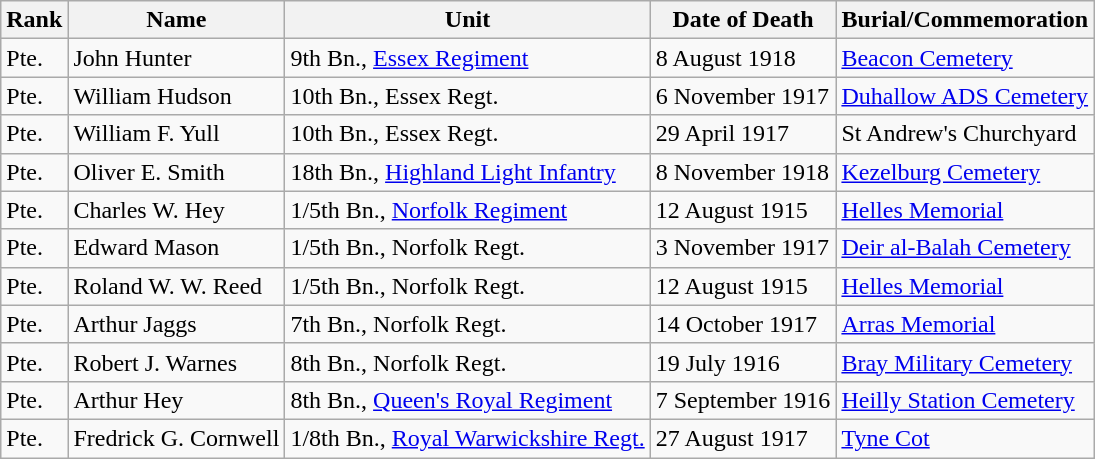<table class="wikitable">
<tr>
<th>Rank</th>
<th>Name</th>
<th>Unit</th>
<th>Date of Death</th>
<th>Burial/Commemoration</th>
</tr>
<tr>
<td>Pte.</td>
<td>John Hunter</td>
<td>9th Bn., <a href='#'>Essex Regiment</a></td>
<td>8 August 1918</td>
<td><a href='#'>Beacon Cemetery</a></td>
</tr>
<tr>
<td>Pte.</td>
<td>William Hudson</td>
<td>10th Bn., Essex Regt.</td>
<td>6 November 1917</td>
<td><a href='#'>Duhallow ADS Cemetery</a></td>
</tr>
<tr>
<td>Pte.</td>
<td>William F. Yull</td>
<td>10th Bn., Essex Regt.</td>
<td>29 April 1917</td>
<td>St Andrew's Churchyard</td>
</tr>
<tr>
<td>Pte.</td>
<td>Oliver E. Smith</td>
<td>18th Bn., <a href='#'>Highland Light Infantry</a></td>
<td>8 November 1918</td>
<td><a href='#'>Kezelburg Cemetery</a></td>
</tr>
<tr>
<td>Pte.</td>
<td>Charles W. Hey</td>
<td>1/5th Bn., <a href='#'>Norfolk Regiment</a></td>
<td>12 August 1915</td>
<td><a href='#'>Helles Memorial</a></td>
</tr>
<tr>
<td>Pte.</td>
<td>Edward Mason</td>
<td>1/5th Bn., Norfolk Regt.</td>
<td>3 November 1917</td>
<td><a href='#'>Deir al-Balah Cemetery</a></td>
</tr>
<tr>
<td>Pte.</td>
<td>Roland W. W. Reed</td>
<td>1/5th Bn., Norfolk Regt.</td>
<td>12 August 1915</td>
<td><a href='#'>Helles Memorial</a></td>
</tr>
<tr>
<td>Pte.</td>
<td>Arthur Jaggs</td>
<td>7th Bn., Norfolk Regt.</td>
<td>14 October 1917</td>
<td><a href='#'>Arras Memorial</a></td>
</tr>
<tr>
<td>Pte.</td>
<td>Robert J. Warnes</td>
<td>8th Bn., Norfolk Regt.</td>
<td>19 July 1916</td>
<td><a href='#'>Bray Military Cemetery</a></td>
</tr>
<tr>
<td>Pte.</td>
<td>Arthur Hey</td>
<td>8th Bn., <a href='#'>Queen's Royal Regiment</a></td>
<td>7 September 1916</td>
<td><a href='#'>Heilly Station Cemetery</a></td>
</tr>
<tr>
<td>Pte.</td>
<td>Fredrick G. Cornwell</td>
<td>1/8th Bn., <a href='#'>Royal Warwickshire Regt.</a></td>
<td>27 August 1917</td>
<td><a href='#'>Tyne Cot</a></td>
</tr>
</table>
